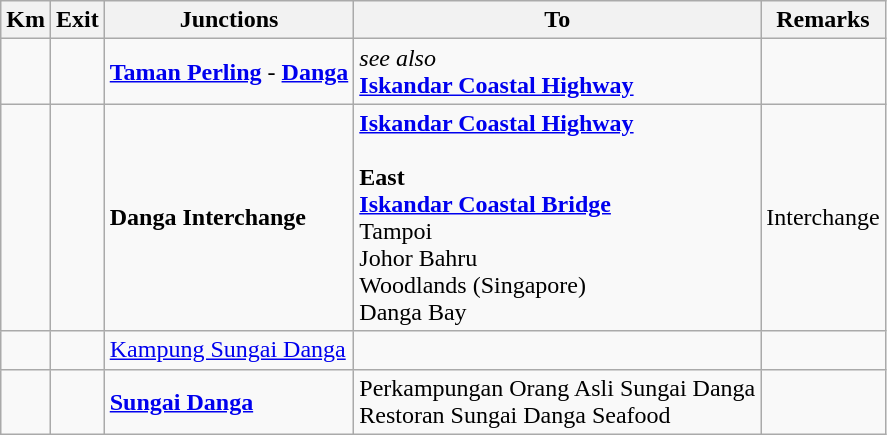<table class="wikitable">
<tr>
<th>Km</th>
<th>Exit</th>
<th>Junctions</th>
<th>To</th>
<th>Remarks</th>
</tr>
<tr>
<td></td>
<td></td>
<td><strong><a href='#'>Taman Perling</a></strong> - <strong><a href='#'>Danga</a></strong></td>
<td><em>see also</em><br> <strong><a href='#'>Iskandar Coastal Highway</a></strong></td>
<td></td>
</tr>
<tr>
<td></td>
<td></td>
<td><strong>Danga Interchange</strong></td>
<td> <strong><a href='#'>Iskandar Coastal Highway</a></strong><br><br><strong>East</strong><br> <strong><a href='#'>Iskandar Coastal Bridge</a></strong><br> Tampoi<br> Johor Bahru<br>  Woodlands (Singapore)<br>Danga Bay</td>
<td>Interchange</td>
</tr>
<tr>
<td></td>
<td></td>
<td><a href='#'>Kampung Sungai Danga</a></td>
<td></td>
<td></td>
</tr>
<tr>
<td></td>
<td></td>
<td><strong><a href='#'>Sungai Danga</a></strong></td>
<td>Perkampungan Orang Asli Sungai Danga<br>Restoran Sungai Danga Seafood<br> </td>
<td></td>
</tr>
</table>
